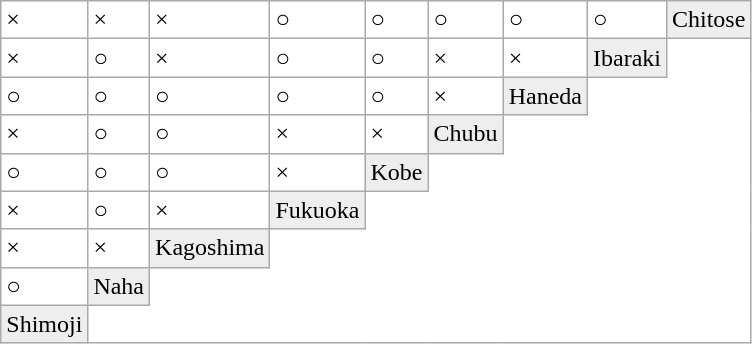<table class="wikitable"  style="background-color:#fff">
<tr>
<td>×</td>
<td>×</td>
<td>×</td>
<td>○</td>
<td>○</td>
<td>○</td>
<td>○</td>
<td>○</td>
<td style="background-color:#eee">Chitose</td>
</tr>
<tr>
<td>×</td>
<td>○</td>
<td>×</td>
<td>○</td>
<td>○</td>
<td>×</td>
<td>×</td>
<td style="background-color:#eee">Ibaraki</td>
</tr>
<tr>
<td>○</td>
<td>○</td>
<td>○</td>
<td>○</td>
<td>○</td>
<td>×</td>
<td style="background-color:#eee">Haneda</td>
</tr>
<tr>
<td>×</td>
<td>○</td>
<td>○</td>
<td>×</td>
<td>×</td>
<td style="background-color:#eee">Chubu</td>
</tr>
<tr>
<td>○</td>
<td>○</td>
<td>○</td>
<td>×</td>
<td style="background-color:#eee">Kobe</td>
</tr>
<tr>
<td>×</td>
<td>○</td>
<td>×</td>
<td style="background-color:#eee">Fukuoka</td>
</tr>
<tr>
<td>×</td>
<td>×</td>
<td style="background-color:#eee">Kagoshima</td>
</tr>
<tr>
<td>○</td>
<td style="background-color:#eee">Naha</td>
</tr>
<tr>
<td style="background-color:#eee">Shimoji</td>
</tr>
</table>
